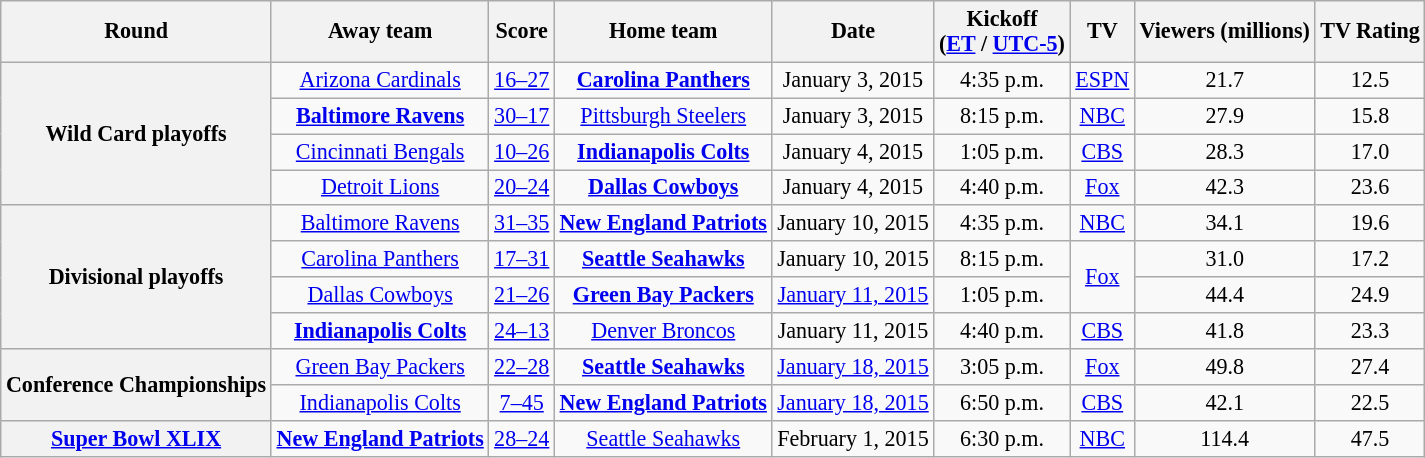<table class="wikitable sortable" style="font-size: 92%; text-align:center">
<tr>
<th>Round</th>
<th>Away team</th>
<th>Score</th>
<th>Home team</th>
<th>Date</th>
<th>Kickoff<br>(<a href='#'>ET</a> / <a href='#'>UTC-5</a>)</th>
<th>TV</th>
<th>Viewers (millions)</th>
<th data-sort-type="number">TV Rating</th>
</tr>
<tr>
<th rowspan=4>Wild Card playoffs</th>
<td><a href='#'>Arizona Cardinals</a></td>
<td><a href='#'>16–27</a></td>
<td><strong><a href='#'>Carolina Panthers</a></strong></td>
<td>January 3, 2015</td>
<td>4:35 p.m.</td>
<td><a href='#'>ESPN</a></td>
<td>21.7</td>
<td>12.5</td>
</tr>
<tr>
<td><strong><a href='#'>Baltimore Ravens</a></strong></td>
<td><a href='#'>30–17</a></td>
<td><a href='#'>Pittsburgh Steelers</a></td>
<td>January 3, 2015</td>
<td>8:15 p.m.</td>
<td><a href='#'>NBC</a></td>
<td>27.9</td>
<td>15.8</td>
</tr>
<tr>
<td><a href='#'>Cincinnati Bengals</a></td>
<td><a href='#'>10–26</a></td>
<td><strong><a href='#'>Indianapolis Colts</a></strong></td>
<td>January 4, 2015</td>
<td>1:05 p.m.</td>
<td><a href='#'>CBS</a></td>
<td>28.3</td>
<td>17.0</td>
</tr>
<tr>
<td><a href='#'>Detroit Lions</a></td>
<td><a href='#'>20–24</a></td>
<td><strong><a href='#'>Dallas Cowboys</a></strong></td>
<td>January 4, 2015</td>
<td>4:40 p.m.</td>
<td><a href='#'>Fox</a></td>
<td>42.3</td>
<td>23.6</td>
</tr>
<tr>
<th rowspan=4>Divisional playoffs</th>
<td><a href='#'>Baltimore Ravens</a></td>
<td><a href='#'>31–35</a></td>
<td><strong><a href='#'>New England Patriots</a></strong></td>
<td>January 10, 2015</td>
<td>4:35 p.m.</td>
<td><a href='#'>NBC</a></td>
<td>34.1</td>
<td>19.6</td>
</tr>
<tr>
<td><a href='#'>Carolina Panthers</a></td>
<td><a href='#'>17–31</a></td>
<td><strong><a href='#'>Seattle Seahawks</a></strong></td>
<td>January 10, 2015</td>
<td>8:15 p.m.</td>
<td rowspan="2"><a href='#'>Fox</a></td>
<td>31.0</td>
<td>17.2</td>
</tr>
<tr>
<td><a href='#'>Dallas Cowboys</a></td>
<td><a href='#'>21–26</a></td>
<td><strong><a href='#'>Green Bay Packers</a></strong></td>
<td><a href='#'>January 11, 2015</a></td>
<td>1:05 p.m.</td>
<td>44.4</td>
<td>24.9</td>
</tr>
<tr>
<td><strong><a href='#'>Indianapolis Colts</a></strong></td>
<td><a href='#'>24–13</a></td>
<td><a href='#'>Denver Broncos</a></td>
<td>January 11, 2015</td>
<td>4:40 p.m.</td>
<td><a href='#'>CBS</a></td>
<td>41.8</td>
<td>23.3</td>
</tr>
<tr>
<th rowspan=2>Conference Championships</th>
<td><a href='#'>Green Bay Packers</a></td>
<td><a href='#'>22–28 </a></td>
<td><strong><a href='#'>Seattle Seahawks</a></strong></td>
<td><a href='#'>January 18, 2015</a></td>
<td>3:05 p.m.</td>
<td><a href='#'>Fox</a></td>
<td>49.8</td>
<td>27.4</td>
</tr>
<tr>
<td><a href='#'>Indianapolis Colts</a></td>
<td><a href='#'>7–45</a></td>
<td><strong><a href='#'>New England Patriots</a></strong></td>
<td><a href='#'>January 18, 2015</a></td>
<td>6:50 p.m.</td>
<td><a href='#'>CBS</a></td>
<td>42.1</td>
<td>22.5</td>
</tr>
<tr>
<th><a href='#'>Super Bowl XLIX</a><br></th>
<td><strong><a href='#'>New England Patriots</a></strong></td>
<td><a href='#'>28–24</a></td>
<td><a href='#'>Seattle Seahawks</a></td>
<td>February 1, 2015</td>
<td>6:30 p.m.</td>
<td><a href='#'>NBC</a></td>
<td>114.4</td>
<td>47.5</td>
</tr>
</table>
